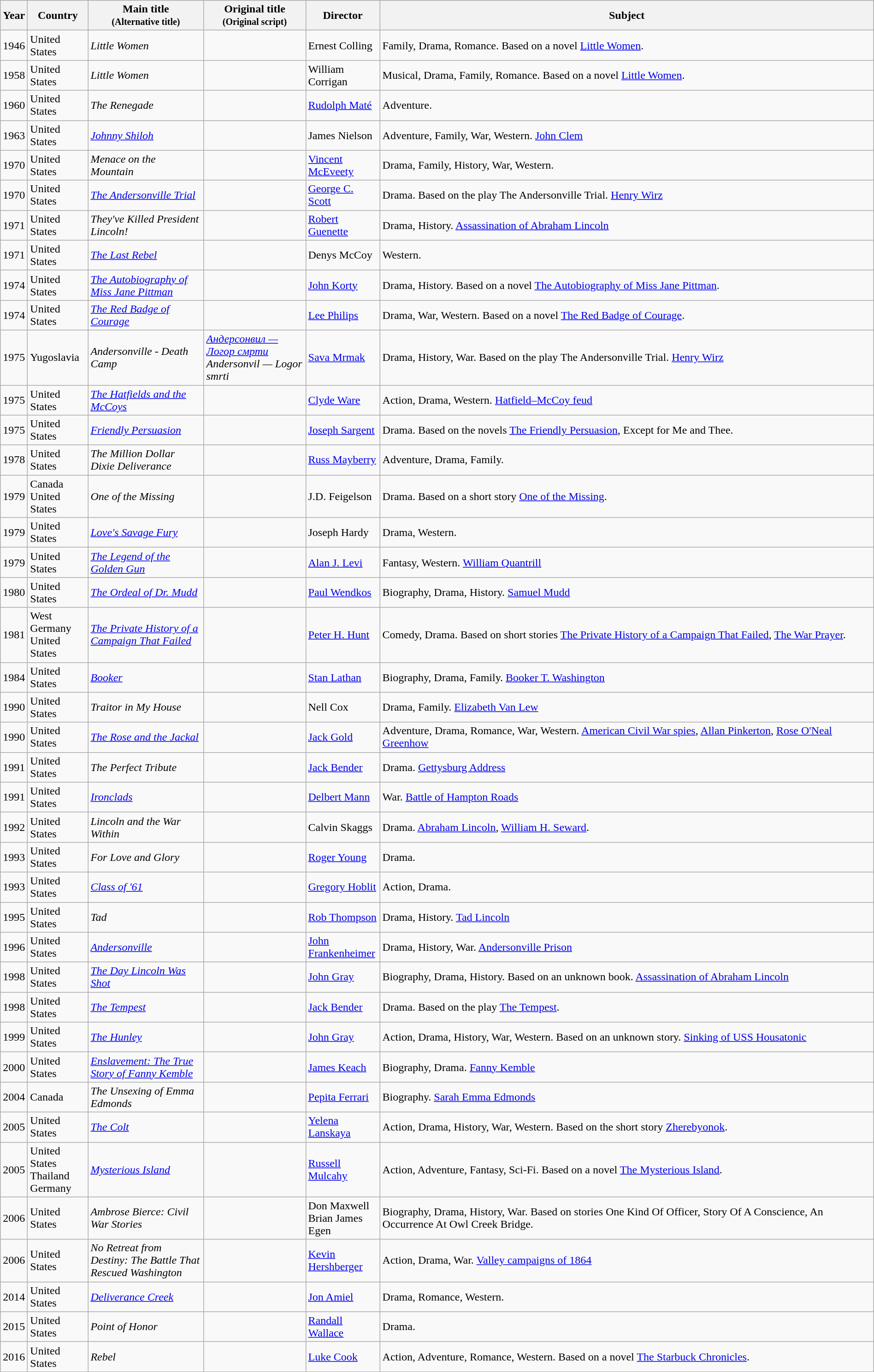<table class="wikitable sortable" style="width:100%;">
<tr>
<th>Year</th>
<th width= 80>Country</th>
<th class="unsortable" style="width:160px;">Main title<br><small>(Alternative title)</small></th>
<th class="unsortable" style="width:140px;">Original title<br><small>(Original script)</small></th>
<th width=100>Director</th>
<th class="unsortable">Subject</th>
</tr>
<tr>
<td>1946</td>
<td>United States</td>
<td><em>Little Women</em></td>
<td></td>
<td>Ernest Colling</td>
<td>Family, Drama, Romance. Based on a novel <a href='#'>Little Women</a>.</td>
</tr>
<tr>
<td>1958</td>
<td>United States</td>
<td><em>Little Women</em></td>
<td></td>
<td>William Corrigan</td>
<td>Musical, Drama, Family, Romance. Based on a novel <a href='#'>Little Women</a>.</td>
</tr>
<tr>
<td>1960</td>
<td>United States</td>
<td><em>The Renegade</em></td>
<td></td>
<td><a href='#'>Rudolph Maté</a></td>
<td>Adventure.</td>
</tr>
<tr>
<td>1963</td>
<td>United States</td>
<td><em><a href='#'>Johnny Shiloh</a></em></td>
<td></td>
<td>James Nielson</td>
<td>Adventure, Family, War, Western. <a href='#'>John Clem</a></td>
</tr>
<tr>
<td>1970</td>
<td>United States</td>
<td><em>Menace on the Mountain</em></td>
<td></td>
<td><a href='#'>Vincent McEveety</a></td>
<td>Drama, Family, History, War, Western.</td>
</tr>
<tr>
<td>1970</td>
<td>United States</td>
<td><em><a href='#'>The Andersonville Trial</a></em></td>
<td></td>
<td><a href='#'>George C. Scott</a></td>
<td>Drama. Based on the play The Andersonville Trial. <a href='#'>Henry Wirz</a></td>
</tr>
<tr>
<td>1971</td>
<td>United States</td>
<td><em>They've Killed President Lincoln!</em></td>
<td></td>
<td><a href='#'>Robert Guenette</a></td>
<td>Drama, History. <a href='#'>Assassination of Abraham Lincoln</a></td>
</tr>
<tr>
<td>1971</td>
<td>United States</td>
<td><em><a href='#'>The Last Rebel</a></em></td>
<td></td>
<td>Denys McCoy</td>
<td>Western.</td>
</tr>
<tr>
<td>1974</td>
<td>United States</td>
<td><em><a href='#'>The Autobiography of Miss Jane Pittman</a></em></td>
<td></td>
<td><a href='#'>John Korty</a></td>
<td>Drama, History. Based on a novel <a href='#'>The Autobiography of Miss Jane Pittman</a>.</td>
</tr>
<tr>
<td>1974</td>
<td>United States</td>
<td><em><a href='#'>The Red Badge of Courage</a></em></td>
<td></td>
<td><a href='#'>Lee Philips</a></td>
<td>Drama, War, Western. Based on a novel <a href='#'>The Red Badge of Courage</a>.</td>
</tr>
<tr>
<td>1975</td>
<td>Yugoslavia</td>
<td><em>Andersonville - Death Camp</em></td>
<td><em><a href='#'>Андерсонвил — Логор смрти</a></em><br><em>Andersonvil — Logor smrti</em></td>
<td><a href='#'>Sava Mrmak</a></td>
<td>Drama, History, War. Based on the play The Andersonville Trial. <a href='#'>Henry Wirz</a></td>
</tr>
<tr>
<td>1975</td>
<td>United States</td>
<td><em><a href='#'>The Hatfields and the McCoys</a></em></td>
<td></td>
<td><a href='#'>Clyde Ware</a></td>
<td>Action, Drama, Western. <a href='#'>Hatfield–McCoy feud</a></td>
</tr>
<tr>
<td>1975</td>
<td>United States</td>
<td><em><a href='#'>Friendly Persuasion</a></em></td>
<td></td>
<td><a href='#'>Joseph Sargent</a></td>
<td>Drama. Based on the novels <a href='#'>The Friendly Persuasion</a>, Except for Me and Thee.</td>
</tr>
<tr>
<td>1978</td>
<td>United States</td>
<td><em>The Million Dollar Dixie Deliverance</em></td>
<td></td>
<td><a href='#'>Russ Mayberry</a></td>
<td>Adventure, Drama, Family.</td>
</tr>
<tr>
<td>1979</td>
<td>Canada<br>United States</td>
<td><em>One of the Missing</em></td>
<td></td>
<td>J.D. Feigelson</td>
<td>Drama. Based on a short story <a href='#'>One of the Missing</a>.</td>
</tr>
<tr>
<td>1979</td>
<td>United States</td>
<td><em><a href='#'>Love's Savage Fury</a></em></td>
<td></td>
<td>Joseph Hardy</td>
<td>Drama, Western.</td>
</tr>
<tr>
<td>1979</td>
<td>United States</td>
<td><em><a href='#'>The Legend of the Golden Gun</a></em></td>
<td></td>
<td><a href='#'>Alan J. Levi</a></td>
<td>Fantasy, Western. <a href='#'>William Quantrill</a></td>
</tr>
<tr>
<td>1980</td>
<td>United States</td>
<td><em><a href='#'>The Ordeal of Dr. Mudd</a></em></td>
<td></td>
<td><a href='#'>Paul Wendkos</a></td>
<td>Biography, Drama, History. <a href='#'>Samuel Mudd</a></td>
</tr>
<tr>
<td>1981</td>
<td>West Germany<br>United States</td>
<td><em><a href='#'>The Private History of a Campaign That Failed</a></em></td>
<td></td>
<td><a href='#'>Peter H. Hunt</a></td>
<td>Comedy, Drama. Based on short stories <a href='#'>The Private History of a Campaign That Failed</a>, <a href='#'>The War Prayer</a>.</td>
</tr>
<tr>
<td>1984</td>
<td>United States</td>
<td><em><a href='#'>Booker</a></em></td>
<td></td>
<td><a href='#'>Stan Lathan</a></td>
<td>Biography, Drama, Family. <a href='#'>Booker T. Washington</a></td>
</tr>
<tr>
<td>1990</td>
<td>United States</td>
<td><em>Traitor in My House</em></td>
<td></td>
<td>Nell Cox</td>
<td>Drama, Family. <a href='#'>Elizabeth Van Lew</a></td>
</tr>
<tr>
<td>1990</td>
<td>United States</td>
<td><em><a href='#'>The Rose and the Jackal</a></em></td>
<td></td>
<td><a href='#'>Jack Gold</a></td>
<td>Adventure, Drama, Romance, War, Western. <a href='#'>American Civil War spies</a>, <a href='#'>Allan Pinkerton</a>, <a href='#'>Rose O'Neal Greenhow</a></td>
</tr>
<tr>
<td>1991</td>
<td>United States</td>
<td><em>The Perfect Tribute</em></td>
<td></td>
<td><a href='#'>Jack Bender</a></td>
<td>Drama. <a href='#'>Gettysburg Address</a></td>
</tr>
<tr>
<td>1991</td>
<td>United States</td>
<td><em><a href='#'>Ironclads</a></em></td>
<td></td>
<td><a href='#'>Delbert Mann</a></td>
<td>War. <a href='#'>Battle of Hampton Roads</a></td>
</tr>
<tr>
<td>1992</td>
<td>United States</td>
<td><em>Lincoln and the War Within</em></td>
<td></td>
<td>Calvin Skaggs</td>
<td>Drama. <a href='#'>Abraham Lincoln</a>, <a href='#'>William H. Seward</a>.</td>
</tr>
<tr>
<td>1993</td>
<td>United States</td>
<td><em>For Love and Glory</em></td>
<td></td>
<td><a href='#'>Roger Young</a></td>
<td>Drama.</td>
</tr>
<tr>
<td>1993</td>
<td>United States</td>
<td><em><a href='#'>Class of '61</a></em></td>
<td></td>
<td><a href='#'>Gregory Hoblit</a></td>
<td>Action, Drama.</td>
</tr>
<tr>
<td>1995</td>
<td>United States</td>
<td><em>Tad</em></td>
<td></td>
<td><a href='#'>Rob Thompson</a></td>
<td>Drama, History. <a href='#'>Tad Lincoln</a></td>
</tr>
<tr>
<td>1996</td>
<td>United States</td>
<td><em><a href='#'>Andersonville</a></em></td>
<td></td>
<td><a href='#'>John Frankenheimer</a></td>
<td>Drama, History, War. <a href='#'>Andersonville Prison</a></td>
</tr>
<tr>
<td>1998</td>
<td>United States</td>
<td><em><a href='#'>The Day Lincoln Was Shot</a></em></td>
<td></td>
<td><a href='#'>John Gray</a></td>
<td>Biography, Drama, History. Based on an unknown book. <a href='#'>Assassination of Abraham Lincoln</a></td>
</tr>
<tr>
<td>1998</td>
<td>United States</td>
<td><em><a href='#'>The Tempest</a></em></td>
<td></td>
<td><a href='#'>Jack Bender</a></td>
<td>Drama. Based on the play <a href='#'>The Tempest</a>.</td>
</tr>
<tr>
<td>1999</td>
<td>United States</td>
<td><em><a href='#'>The Hunley</a></em></td>
<td></td>
<td><a href='#'>John Gray</a></td>
<td>Action, Drama, History, War, Western. Based on an unknown story. <a href='#'>Sinking of USS Housatonic</a></td>
</tr>
<tr>
<td>2000</td>
<td>United States</td>
<td><em><a href='#'>Enslavement: The True Story of Fanny Kemble</a></em></td>
<td></td>
<td><a href='#'>James Keach</a></td>
<td>Biography, Drama. <a href='#'>Fanny Kemble</a></td>
</tr>
<tr>
<td>2004</td>
<td>Canada</td>
<td><em>The Unsexing of Emma Edmonds</em></td>
<td></td>
<td><a href='#'>Pepita Ferrari</a></td>
<td>Biography. <a href='#'>Sarah Emma Edmonds</a></td>
</tr>
<tr>
<td>2005</td>
<td>United States</td>
<td><em><a href='#'>The Colt</a></em></td>
<td></td>
<td><a href='#'>Yelena Lanskaya</a></td>
<td>Action, Drama, History, War, Western. Based on the short story <a href='#'>Zherebyonok</a>.</td>
</tr>
<tr>
<td>2005</td>
<td>United States<br>Thailand<br>Germany</td>
<td><em><a href='#'>Mysterious Island</a></em></td>
<td></td>
<td><a href='#'>Russell Mulcahy</a></td>
<td>Action, Adventure, Fantasy, Sci-Fi. Based on a novel <a href='#'>The Mysterious Island</a>.</td>
</tr>
<tr>
<td>2006</td>
<td>United States</td>
<td><em>Ambrose Bierce: Civil War Stories</em></td>
<td></td>
<td>Don Maxwell<br>Brian James Egen</td>
<td>Biography, Drama, History, War. Based on stories One Kind Of Officer, Story Of A Conscience, An Occurrence At Owl Creek Bridge.</td>
</tr>
<tr>
<td>2006</td>
<td>United States</td>
<td><em>No Retreat from Destiny: The Battle That Rescued Washington</em></td>
<td></td>
<td><a href='#'>Kevin Hershberger</a></td>
<td>Action, Drama, War. <a href='#'>Valley campaigns of 1864</a></td>
</tr>
<tr>
<td>2014</td>
<td>United States</td>
<td><em><a href='#'>Deliverance Creek</a></em></td>
<td></td>
<td><a href='#'>Jon Amiel</a></td>
<td>Drama, Romance, Western.</td>
</tr>
<tr>
<td>2015</td>
<td>United States</td>
<td><em>Point of Honor</em></td>
<td></td>
<td><a href='#'>Randall Wallace</a></td>
<td>Drama.</td>
</tr>
<tr>
<td>2016</td>
<td>United States</td>
<td><em>Rebel</em></td>
<td></td>
<td><a href='#'>Luke Cook</a></td>
<td>Action, Adventure, Romance, Western. Based on a novel <a href='#'>The Starbuck Chronicles</a>.</td>
</tr>
</table>
